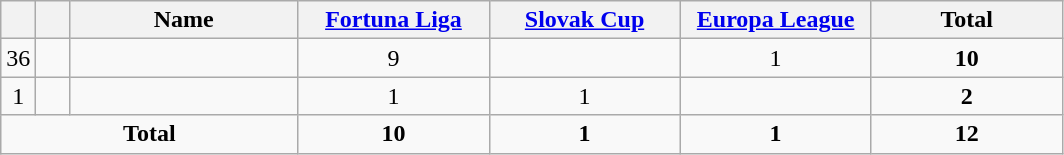<table class="wikitable sortable" style="text-align:center">
<tr>
<th width=15></th>
<th width=15></th>
<th width=145>Name</th>
<th width=120><strong><a href='#'>Fortuna Liga</a></strong></th>
<th width=120><strong><a href='#'>Slovak Cup</a></strong></th>
<th width=120><strong><a href='#'>Europa League</a></strong></th>
<th width=120>Total</th>
</tr>
<tr>
<td>36</td>
<td></td>
<td align="left"></td>
<td>9</td>
<td></td>
<td>1</td>
<td><strong>10</strong></td>
</tr>
<tr>
<td>1</td>
<td></td>
<td align="left"></td>
<td>1</td>
<td>1</td>
<td></td>
<td><strong>2</strong></td>
</tr>
<tr>
<td colspan="3"><strong>Total</strong></td>
<td><strong>10</strong></td>
<td><strong>1</strong></td>
<td><strong>1</strong></td>
<td><strong>12</strong></td>
</tr>
</table>
